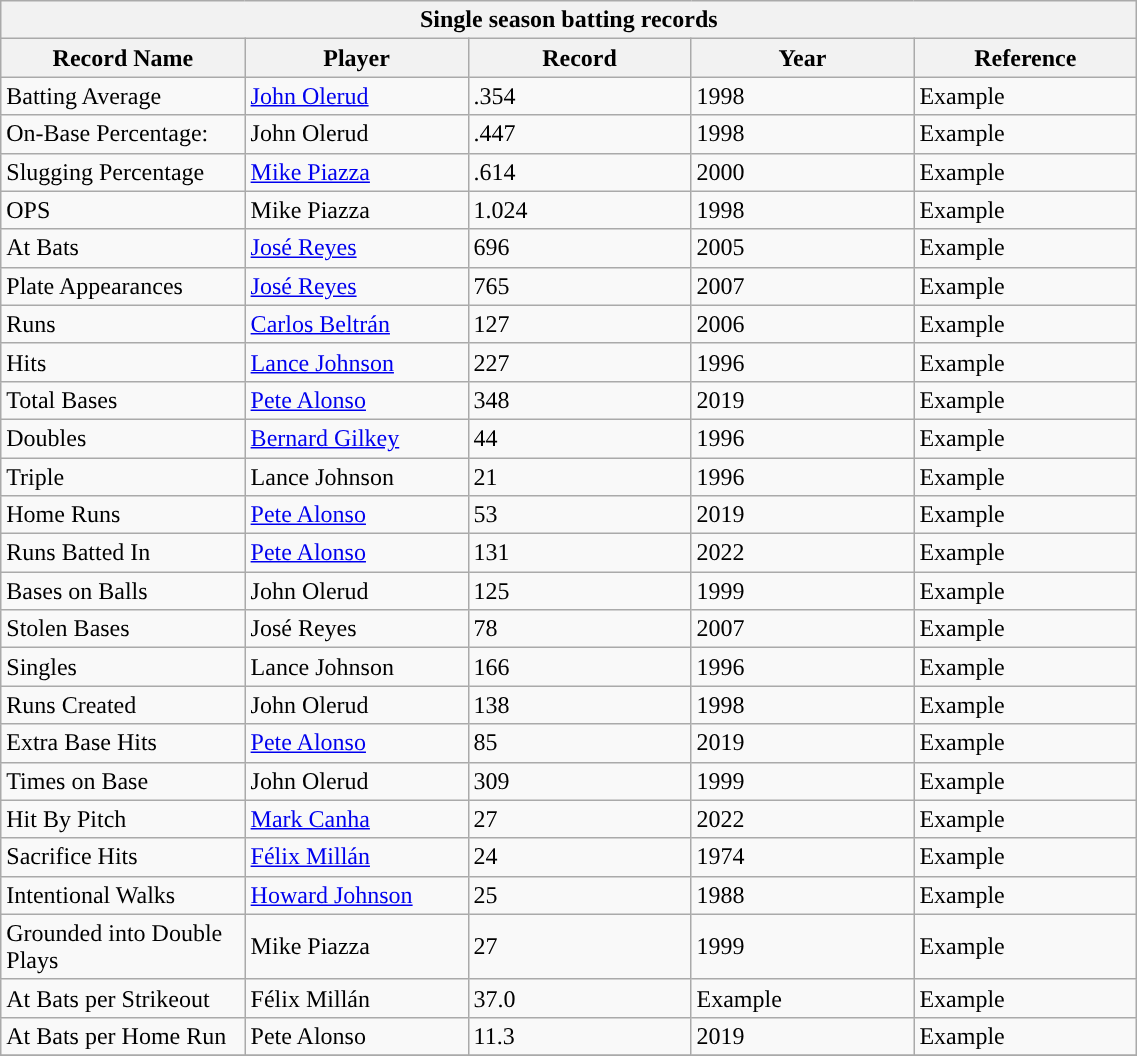<table class="sortable wikitable" style="text-align:left" width="60%">
<tr>
<th colspan=5>Single season batting records</th>
</tr>
<tr>
<th scope="col" width=10%>Record Name</th>
<th ! scope="col" width=10%>Player</th>
<th ! scope="col" width=10%>Record</th>
<th !scope="col" width=10%>Year</th>
<th !scope="col" width=10%>Reference</th>
</tr>
<tr>
<td>Batting Average</td>
<td><a href='#'>John Olerud</a></td>
<td>.354</td>
<td>1998</td>
<td>Example</td>
</tr>
<tr>
<td>On-Base Percentage:</td>
<td>John Olerud</td>
<td>.447</td>
<td>1998</td>
<td>Example</td>
</tr>
<tr>
<td>Slugging Percentage</td>
<td><a href='#'>Mike Piazza</a></td>
<td>.614</td>
<td>2000</td>
<td>Example</td>
</tr>
<tr>
<td>OPS</td>
<td>Mike Piazza</td>
<td>1.024</td>
<td>1998</td>
<td>Example</td>
</tr>
<tr>
<td>At Bats</td>
<td><a href='#'>José Reyes</a></td>
<td>696</td>
<td>2005</td>
<td>Example</td>
</tr>
<tr>
<td>Plate Appearances</td>
<td><a href='#'>José Reyes</a></td>
<td>765</td>
<td>2007</td>
<td>Example</td>
</tr>
<tr>
<td>Runs</td>
<td><a href='#'>Carlos Beltrán</a></td>
<td>127</td>
<td>2006</td>
<td>Example</td>
</tr>
<tr>
<td>Hits</td>
<td><a href='#'>Lance Johnson</a></td>
<td>227</td>
<td>1996</td>
<td>Example</td>
</tr>
<tr>
<td>Total Bases</td>
<td><a href='#'>Pete Alonso</a></td>
<td>348</td>
<td>2019</td>
<td>Example</td>
</tr>
<tr>
<td>Doubles</td>
<td><a href='#'>Bernard Gilkey</a></td>
<td>44</td>
<td>1996</td>
<td>Example</td>
</tr>
<tr>
<td>Triple</td>
<td>Lance Johnson</td>
<td>21</td>
<td>1996</td>
<td>Example</td>
</tr>
<tr>
<td>Home Runs</td>
<td><a href='#'>Pete Alonso</a></td>
<td>53</td>
<td>2019</td>
<td>Example</td>
</tr>
<tr>
<td>Runs Batted In</td>
<td><a href='#'>Pete Alonso</a></td>
<td>131</td>
<td>2022</td>
<td>Example</td>
</tr>
<tr>
<td>Bases on Balls</td>
<td>John Olerud</td>
<td>125</td>
<td>1999</td>
<td>Example</td>
</tr>
<tr>
<td>Stolen Bases</td>
<td>José Reyes</td>
<td>78</td>
<td>2007</td>
<td>Example</td>
</tr>
<tr>
<td>Singles</td>
<td>Lance Johnson</td>
<td>166</td>
<td>1996</td>
<td>Example</td>
</tr>
<tr>
<td>Runs Created</td>
<td>John Olerud</td>
<td>138</td>
<td>1998</td>
<td>Example</td>
</tr>
<tr>
<td>Extra Base Hits</td>
<td><a href='#'>Pete Alonso</a></td>
<td>85</td>
<td>2019</td>
<td>Example</td>
</tr>
<tr>
<td>Times on Base</td>
<td>John Olerud</td>
<td>309</td>
<td>1999</td>
<td>Example</td>
</tr>
<tr>
<td>Hit By Pitch</td>
<td><a href='#'>Mark Canha</a></td>
<td>27</td>
<td>2022</td>
<td>Example</td>
</tr>
<tr>
<td>Sacrifice Hits</td>
<td><a href='#'>Félix Millán</a></td>
<td>24</td>
<td>1974</td>
<td>Example</td>
</tr>
<tr>
<td>Intentional Walks</td>
<td><a href='#'>Howard Johnson</a></td>
<td>25</td>
<td>1988</td>
<td>Example</td>
</tr>
<tr>
<td>Grounded into Double Plays</td>
<td>Mike Piazza</td>
<td>27</td>
<td>1999</td>
<td>Example</td>
</tr>
<tr>
<td>At Bats per Strikeout</td>
<td>Félix Millán</td>
<td>37.0</td>
<td>Example</td>
<td>Example</td>
</tr>
<tr>
<td>At Bats per Home Run</td>
<td>Pete Alonso</td>
<td>11.3</td>
<td>2019</td>
<td>Example</td>
</tr>
<tr>
</tr>
</table>
